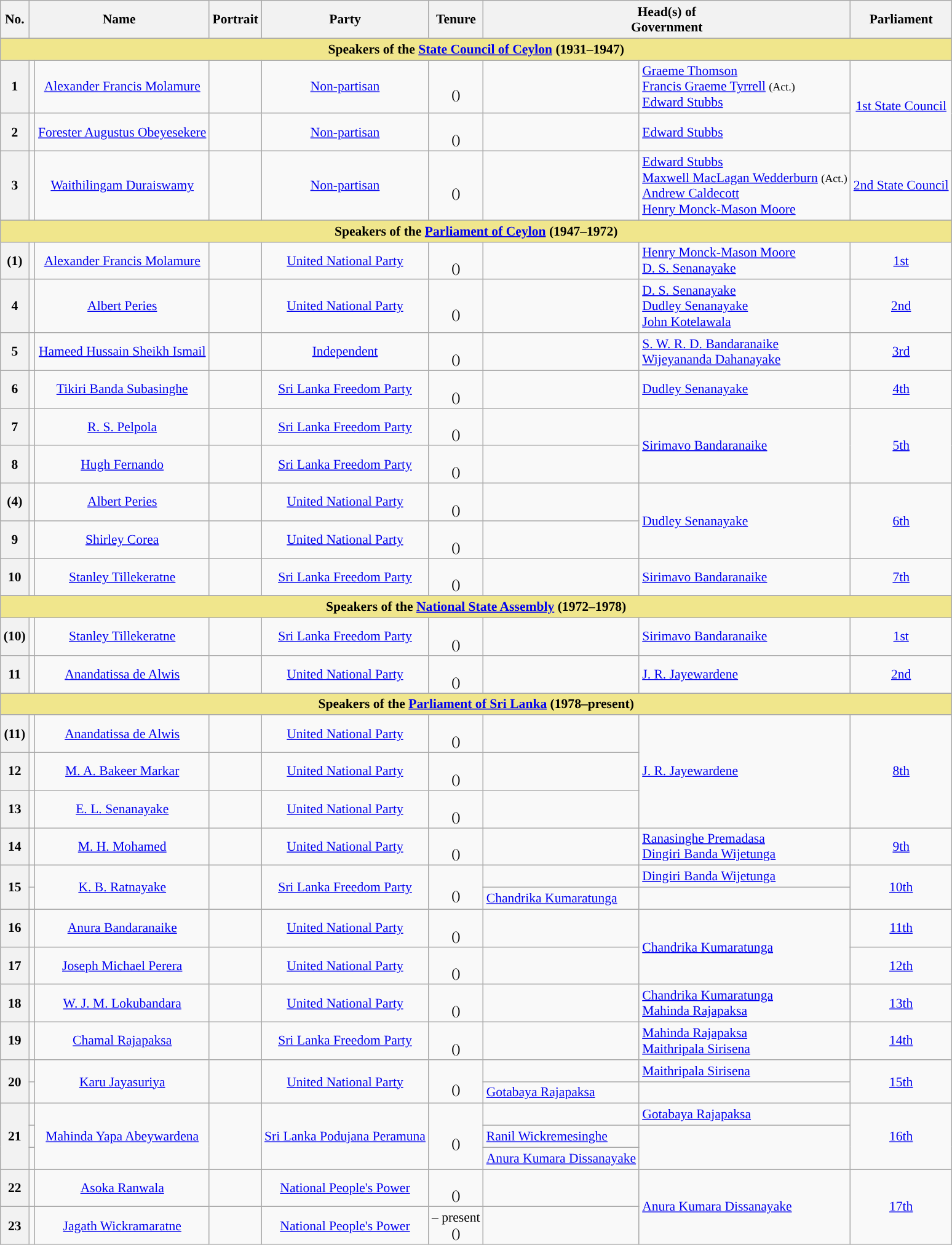<table class="wikitable sticky-header" style="font-size:90%; text-align:center;">
<tr>
<th>No.</th>
<th colspan="2">Name</th>
<th>Portrait</th>
<th>Party</th>
<th>Tenure</th>
<th colspan="2">Head(s) of <br> Government</th>
<th>Parliament</th>
</tr>
<tr style="background:#F0E68C;">
<td colspan="9"><strong>Speakers of the <a href='#'>State Council of Ceylon</a> (1931–1947)</strong></td>
</tr>
<tr>
<th rowspan="1">1</th>
<td align="center" style="background:"></td>
<td rowspan="1"><a href='#'>Alexander Francis Molamure</a></td>
<td rowspan="1"></td>
<td rowspan="1"><a href='#'>Non-partisan</a></td>
<td> <br> ()</td>
<td rowspan="1" style="background: "></td>
<td rowspan="1" align=left><a href='#'>Graeme Thomson</a> <br> <a href='#'>Francis Graeme Tyrrell</a> <small>(Act.)</small> <br> <a href='#'>Edward Stubbs</a></td>
<td rowspan="2"><a href='#'>1st State Council</a></td>
</tr>
<tr>
<th rowspan="1">2</th>
<td align="center" style="background:"></td>
<td rowspan="1"><a href='#'>Forester Augustus Obeyesekere</a></td>
<td rowspan="1"></td>
<td rowspan="1"><a href='#'>Non-partisan</a></td>
<td> <br> ()</td>
<td rowspan="1" style="background: "></td>
<td rowspan="1" align=left><a href='#'>Edward Stubbs</a></td>
</tr>
<tr>
<th rowspan="1">3</th>
<td align="center" style="background:"></td>
<td rowspan="1"><a href='#'>Waithilingam Duraiswamy</a></td>
<td rowspan="1"></td>
<td rowspan="1"><a href='#'>Non-partisan</a></td>
<td> <br> ()</td>
<td rowspan="1" style="background: "></td>
<td rowspan="1" align=left><a href='#'>Edward Stubbs</a> <br> <a href='#'>Maxwell MacLagan Wedderburn</a> <small>(Act.)</small> <br> <a href='#'>Andrew Caldecott</a> <br> <a href='#'>Henry Monck-Mason Moore</a></td>
<td rowspan="1"><a href='#'>2nd State Council</a></td>
</tr>
<tr>
</tr>
<tr style="background:#F0E68C;">
<td colspan="9"><strong>Speakers of the <a href='#'>Parliament of Ceylon</a> (1947–1972)</strong></td>
</tr>
<tr>
<th rowspan="1">(1)</th>
<td align="center" style="background:"></td>
<td rowspan="1"><a href='#'>Alexander Francis Molamure</a></td>
<td rowspan="1"></td>
<td rowspan="1"><a href='#'>United National Party</a></td>
<td> <br> ()</td>
<td rowspan="1" style="background: "></td>
<td rowspan="1" align=left><a href='#'>Henry Monck-Mason Moore</a> <br> <a href='#'>D. S. Senanayake</a></td>
<td rowspan="1"><a href='#'>1st</a></td>
</tr>
<tr>
<th rowspan="1">4</th>
<td align="center" style="background:"></td>
<td rowspan="1"><a href='#'>Albert Peries</a></td>
<td rowspan="1"></td>
<td rowspan="1"><a href='#'>United National Party</a></td>
<td> <br> ()</td>
<td rowspan="1" style="background: "></td>
<td rowspan="1" align=left><a href='#'>D. S. Senanayake</a> <br> <a href='#'>Dudley Senanayake</a> <br> <a href='#'>John Kotelawala</a></td>
<td rowspan="1"><a href='#'>2nd</a></td>
</tr>
<tr>
<th rowspan="1">5</th>
<td align="center" style="background:"></td>
<td rowspan="1"><a href='#'>Hameed Hussain Sheikh Ismail</a></td>
<td rowspan="1"></td>
<td rowspan="1"><a href='#'>Independent</a></td>
<td> <br> ()</td>
<td rowspan="1" style="background: "></td>
<td rowspan="1" align=left><a href='#'>S. W. R. D. Bandaranaike</a> <br> <a href='#'>Wijeyananda Dahanayake</a></td>
<td rowspan="1"><a href='#'>3rd</a></td>
</tr>
<tr>
<th rowspan="1">6</th>
<td align="center" style="background:"></td>
<td rowspan="1"><a href='#'>Tikiri Banda Subasinghe</a></td>
<td rowspan="1"></td>
<td rowspan="1"><a href='#'>Sri Lanka Freedom Party</a></td>
<td> <br> ()</td>
<td rowspan="1" style="background: "></td>
<td rowspan="1" align=left><a href='#'>Dudley Senanayake</a></td>
<td rowspan="1"><a href='#'>4th</a></td>
</tr>
<tr>
<th rowspan="1">7</th>
<td align="center" style="background:"></td>
<td rowspan="1"><a href='#'>R. S. Pelpola</a></td>
<td rowspan="1"></td>
<td rowspan="1"><a href='#'>Sri Lanka Freedom Party</a></td>
<td> <br> ()</td>
<td rowspan="1" style="background: "></td>
<td rowspan="2" align=left><a href='#'>Sirimavo Bandaranaike</a></td>
<td rowspan="2"><a href='#'>5th</a></td>
</tr>
<tr>
<th rowspan="1">8</th>
<td align="center" style="background:"></td>
<td rowspan="1"><a href='#'>Hugh Fernando</a></td>
<td rowspan="1"></td>
<td rowspan="1"><a href='#'>Sri Lanka Freedom Party</a></td>
<td> <br> ()</td>
<td rowspan="1" style="background: "></td>
</tr>
<tr>
<th rowspan="1">(4)</th>
<td align="center" style="background:"></td>
<td rowspan="1"><a href='#'>Albert Peries</a></td>
<td rowspan="1"></td>
<td rowspan="1"><a href='#'>United National Party</a></td>
<td> <br> ()</td>
<td rowspan="1" style="background: "></td>
<td rowspan="2" align=left><a href='#'>Dudley Senanayake</a></td>
<td rowspan="2"><a href='#'>6th</a></td>
</tr>
<tr>
<th rowspan="1">9</th>
<td align="center" style="background:"></td>
<td rowspan="1"><a href='#'>Shirley Corea</a></td>
<td rowspan="1"></td>
<td rowspan="1"><a href='#'>United National Party</a></td>
<td> <br> ()</td>
<td rowspan="1" style="background: "></td>
</tr>
<tr>
<th rowspan="1">10</th>
<td align="center" style="background:"></td>
<td rowspan="1"><a href='#'>Stanley Tillekeratne</a></td>
<td rowspan="1"></td>
<td rowspan="1"><a href='#'>Sri Lanka Freedom Party</a></td>
<td> <br> ()</td>
<td rowspan="1" style="background: "></td>
<td rowspan="1" align=left><a href='#'>Sirimavo Bandaranaike</a></td>
<td rowspan="1"><a href='#'>7th</a></td>
</tr>
<tr>
</tr>
<tr style="background:#F0E68C;">
<td colspan="9"><strong>Speakers of the <a href='#'>National State Assembly</a> (1972–1978)</strong></td>
</tr>
<tr>
<th rowspan="1">(10)</th>
<td align="center" style="background:"></td>
<td rowspan="1"><a href='#'>Stanley Tillekeratne</a></td>
<td rowspan="1"></td>
<td rowspan="1"><a href='#'>Sri Lanka Freedom Party</a></td>
<td> <br> ()</td>
<td rowspan="1" style="background: "></td>
<td rowspan="1" align=left><a href='#'>Sirimavo Bandaranaike</a></td>
<td rowspan="1"><a href='#'>1st</a></td>
</tr>
<tr>
<th rowspan="1">11</th>
<td align="center" style="background:"></td>
<td rowspan="1"><a href='#'>Anandatissa de Alwis</a></td>
<td rowspan="1"></td>
<td rowspan="1"><a href='#'>United National Party</a></td>
<td> <br> ()</td>
<td rowspan="1" style="background: "></td>
<td rowspan="1" align=left><a href='#'>J. R. Jayewardene</a></td>
<td rowspan="1"><a href='#'>2nd</a></td>
</tr>
<tr>
</tr>
<tr style="background:#F0E68C;">
<td colspan="9"><strong>Speakers of the <a href='#'>Parliament of Sri Lanka</a> (1978–present)</strong></td>
</tr>
<tr>
<th rowspan="1">(11)</th>
<td align="center" style="background:"></td>
<td rowspan="1"><a href='#'>Anandatissa de Alwis</a></td>
<td rowspan="1"></td>
<td rowspan="1"><a href='#'>United National Party</a></td>
<td> <br> ()</td>
<td rowspan="1" style="background: "></td>
<td rowspan="3" align=left><a href='#'>J. R. Jayewardene</a></td>
<td rowspan="3"><a href='#'>8th</a></td>
</tr>
<tr>
<th rowspan="1">12</th>
<td align="center" style="background:"></td>
<td rowspan="1"><a href='#'>M. A. Bakeer Markar</a></td>
<td rowspan="1"></td>
<td rowspan="1"><a href='#'>United National Party</a></td>
<td> <br> ()</td>
<td rowspan="1" style="background: "></td>
</tr>
<tr>
<th rowspan="1">13</th>
<td align="center" style="background:"></td>
<td rowspan="1"><a href='#'>E. L. Senanayake</a></td>
<td rowspan="1"></td>
<td rowspan="1"><a href='#'>United National Party</a></td>
<td> <br> ()</td>
<td rowspan="1" style="background: "></td>
</tr>
<tr>
<th rowspan="1">14</th>
<td align="center" style="background:"></td>
<td rowspan="1"><a href='#'>M. H. Mohamed</a></td>
<td rowspan="1"></td>
<td rowspan="1"><a href='#'>United National Party</a></td>
<td> <br> ()</td>
<td rowspan="1" style="background: "></td>
<td rowspan="1" align=left><a href='#'>Ranasinghe Premadasa</a> <br> <a href='#'>Dingiri Banda Wijetunga</a></td>
<td rowspan="1"><a href='#'>9th</a></td>
</tr>
<tr>
<th rowspan="2">15</th>
<td align="center" style="background:"></td>
<td rowspan="2"><a href='#'>K. B. Ratnayake</a></td>
<td rowspan="2"></td>
<td rowspan="2"><a href='#'>Sri Lanka Freedom Party</a></td>
<td rowspan="2"> <br> ()</td>
<td rowspan="1" style="background: "></td>
<td rowspan="1" align=left><a href='#'>Dingiri Banda Wijetunga</a></td>
<td rowspan="2"><a href='#'>10th</a></td>
</tr>
<tr>
<td style="background: "></td>
<td align=left><a href='#'>Chandrika Kumaratunga</a></td>
</tr>
<tr>
<th rowspan="1">16</th>
<td align="center" style="background:"></td>
<td rowspan="1"><a href='#'>Anura Bandaranaike</a></td>
<td rowspan="1"></td>
<td rowspan="1"><a href='#'>United National Party</a></td>
<td> <br> ()</td>
<td rowspan="1" style="background: "></td>
<td rowspan="2" align=left><a href='#'>Chandrika Kumaratunga</a></td>
<td rowspan="1"><a href='#'>11th</a></td>
</tr>
<tr>
<th rowspan="1">17</th>
<td align="center" style="background:"></td>
<td rowspan="1"><a href='#'>Joseph Michael Perera</a></td>
<td rowspan="1"></td>
<td rowspan="1"><a href='#'>United National Party</a></td>
<td> <br> ()</td>
<td rowspan="1" style="background: "></td>
<td rowspan="1"><a href='#'>12th</a></td>
</tr>
<tr>
<th rowspan="1">18</th>
<td align="center" style="background:"></td>
<td rowspan="1"><a href='#'>W. J. M. Lokubandara</a></td>
<td rowspan="1"></td>
<td rowspan="1"><a href='#'>United National Party</a></td>
<td> <br> ()</td>
<td rowspan="1" style="background: "></td>
<td rowspan="1" align=left><a href='#'>Chandrika Kumaratunga</a> <br> <a href='#'>Mahinda Rajapaksa</a></td>
<td rowspan="1"><a href='#'>13th</a></td>
</tr>
<tr>
<th rowspan="1">19</th>
<td align="center" style="background:"></td>
<td rowspan="1"><a href='#'>Chamal Rajapaksa</a></td>
<td rowspan="1"></td>
<td rowspan="1"><a href='#'>Sri Lanka Freedom Party</a></td>
<td> <br> ()</td>
<td rowspan="1" style="background: "></td>
<td rowspan="1" align=left><a href='#'>Mahinda Rajapaksa</a> <br> <a href='#'>Maithripala Sirisena</a></td>
<td rowspan="1"><a href='#'>14th</a></td>
</tr>
<tr>
<th rowspan="2">20</th>
<td align="center" style="background:"></td>
<td rowspan="2"><a href='#'>Karu Jayasuriya</a></td>
<td rowspan="2"></td>
<td rowspan="2"><a href='#'>United National Party</a></td>
<td rowspan="2"> <br> ()</td>
<td rowspan="1" style="background: "></td>
<td rowspan="1" align=left><a href='#'>Maithripala Sirisena</a></td>
<td rowspan="2"><a href='#'>15th</a></td>
</tr>
<tr>
<td style="background: "></td>
<td align=left><a href='#'>Gotabaya Rajapaksa</a></td>
</tr>
<tr>
<th rowspan="3">21</th>
<td align="center" style="background:"></td>
<td rowspan="3"><a href='#'>Mahinda Yapa Abeywardena</a></td>
<td rowspan="3"></td>
<td rowspan="3"><a href='#'>Sri Lanka Podujana Peramuna</a></td>
<td rowspan="3"> <br> ()</td>
<td rowspan="1" style="background: "></td>
<td rowspan="1" align=left><a href='#'>Gotabaya Rajapaksa</a></td>
<td rowspan="3"><a href='#'>16th</a></td>
</tr>
<tr>
<td style="background: "></td>
<td align=left><a href='#'>Ranil Wickremesinghe</a></td>
</tr>
<tr>
<td style="background: "></td>
<td align=left><a href='#'>Anura Kumara Dissanayake</a></td>
</tr>
<tr>
<th rowspan="1">22</th>
<td align="center" style="background:"></td>
<td rowspan="1"><a href='#'>Asoka Ranwala</a></td>
<td rowspan="1"></td>
<td rowspan="1"><a href='#'>National People's Power</a></td>
<td> <br> ()</td>
<td rowspan="1" style="background: "></td>
<td rowspan="2" align=left><a href='#'>Anura Kumara Dissanayake</a></td>
<td rowspan="2"><a href='#'>17th</a></td>
</tr>
<tr>
<th rowspan="1">23</th>
<td align="center" style="background:"></td>
<td rowspan="1"><a href='#'>Jagath Wickramaratne</a></td>
<td rowspan="1"></td>
<td rowspan="1"><a href='#'>National People's Power</a></td>
<td> – present <br> ()</td>
<td rowspan="1" style="background: "></td>
</tr>
</table>
